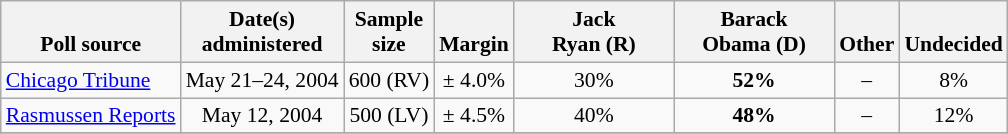<table class="wikitable" style="font-size:90%;text-align:center;">
<tr valign=bottom>
<th>Poll source</th>
<th>Date(s)<br>administered</th>
<th>Sample<br>size</th>
<th>Margin<br></th>
<th style="width:100px;">Jack<br>Ryan (R)</th>
<th style="width:100px;">Barack<br>Obama (D)</th>
<th>Other</th>
<th>Undecided</th>
</tr>
<tr>
<td style="text-align:left;"><a href='#'>Chicago Tribune</a></td>
<td>May 21–24, 2004</td>
<td>600 (RV)</td>
<td>± 4.0%</td>
<td>30%</td>
<td><strong>52%</strong></td>
<td>–</td>
<td>8%</td>
</tr>
<tr>
<td style="text-align:left;"><a href='#'>Rasmussen Reports</a></td>
<td>May 12, 2004</td>
<td>500 (LV)</td>
<td>± 4.5%</td>
<td>40%</td>
<td><strong>48%</strong></td>
<td>–</td>
<td>12%</td>
</tr>
<tr>
</tr>
</table>
